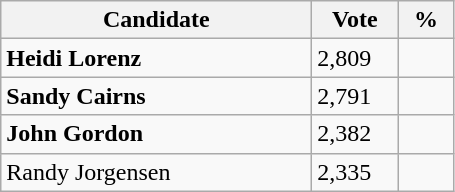<table class="wikitable">
<tr>
<th bgcolor="#DDDDFF" width="200px">Candidate</th>
<th bgcolor="#DDDDFF" width="50px">Vote</th>
<th bgcolor="#DDDDFF" width="30px">%</th>
</tr>
<tr>
<td><strong>Heidi Lorenz</strong></td>
<td>2,809</td>
<td></td>
</tr>
<tr>
<td><strong>Sandy Cairns</strong></td>
<td>2,791</td>
<td></td>
</tr>
<tr>
<td><strong>John Gordon</strong></td>
<td>2,382</td>
<td></td>
</tr>
<tr>
<td>Randy Jorgensen</td>
<td>2,335</td>
<td></td>
</tr>
</table>
